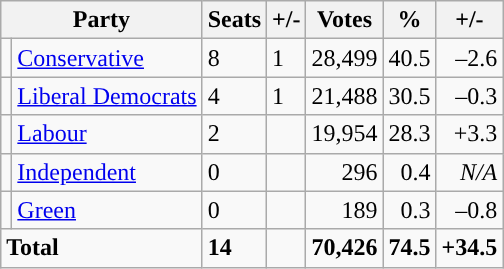<table class="wikitable sortable">
<tr>
<th colspan="2">Party</th>
<th>Seats</th>
<th>+/-</th>
<th>Votes</th>
<th>%</th>
<th>+/-</th>
</tr>
<tr>
<td style="background-color: "></td>
<td><a href='#'>Conservative</a></td>
<td>8</td>
<td> 1</td>
<td style="text-align:right;">28,499</td>
<td style="text-align:right;">40.5</td>
<td style="text-align:right;">–2.6</td>
</tr>
<tr>
<td style="background-color: "></td>
<td><a href='#'>Liberal Democrats</a></td>
<td>4</td>
<td> 1</td>
<td style="text-align:right;">21,488</td>
<td style="text-align:right;">30.5</td>
<td style="text-align:right;">–0.3</td>
</tr>
<tr>
<td style="background-color: "></td>
<td><a href='#'>Labour</a></td>
<td>2</td>
<td></td>
<td style="text-align:right;">19,954</td>
<td style="text-align:right;">28.3</td>
<td style="text-align:right;">+3.3</td>
</tr>
<tr>
<td style="background-color: "></td>
<td><a href='#'>Independent</a></td>
<td>0</td>
<td></td>
<td style="text-align:right;">296</td>
<td style="text-align:right;">0.4</td>
<td style="text-align:right;"><em>N/A</em></td>
</tr>
<tr>
<td style="background-color: "></td>
<td><a href='#'>Green</a></td>
<td>0</td>
<td></td>
<td style="text-align:right;">189</td>
<td style="text-align:right;">0.3</td>
<td style="text-align:right;">–0.8</td>
</tr>
<tr>
<td colspan="2"><strong>Total</strong></td>
<td><strong>14</strong></td>
<td></td>
<td style="text-align:right;"><strong>70,426</strong></td>
<td style="text-align:right;"><strong>74.5</strong></td>
<td style="text-align:right;"><strong>+34.5</strong></td>
</tr>
</table>
